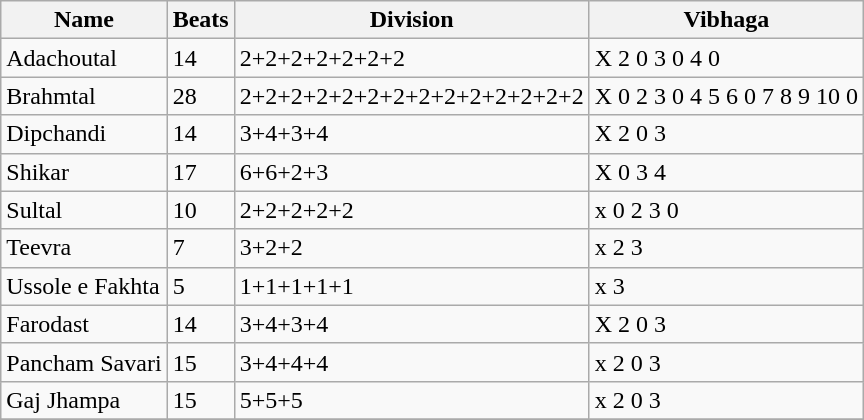<table class="wikitable">
<tr>
<th>Name</th>
<th>Beats</th>
<th>Division</th>
<th>Vibhaga</th>
</tr>
<tr>
<td>Adachoutal</td>
<td>14</td>
<td>2+2+2+2+2+2+2</td>
<td>X 2 0 3 0 4 0</td>
</tr>
<tr>
<td>Brahmtal</td>
<td>28</td>
<td>2+2+2+2+2+2+2+2+2+2+2+2+2+2</td>
<td>X 0 2 3 0 4 5 6 0 7 8 9 10 0</td>
</tr>
<tr>
<td>Dipchandi</td>
<td>14</td>
<td>3+4+3+4</td>
<td>X 2 0 3</td>
</tr>
<tr>
<td Shikar (tal)>Shikar</td>
<td>17</td>
<td>6+6+2+3</td>
<td>X 0 3 4</td>
</tr>
<tr>
<td>Sultal</td>
<td>10</td>
<td>2+2+2+2+2</td>
<td>x 0 2 3 0</td>
</tr>
<tr>
<td>Teevra</td>
<td>7</td>
<td>3+2+2</td>
<td>x 2 3</td>
</tr>
<tr>
<td>Ussole e Fakhta</td>
<td>5</td>
<td>1+1+1+1+1</td>
<td>x 3</td>
</tr>
<tr>
<td>Farodast</td>
<td>14</td>
<td>3+4+3+4</td>
<td>X 2 0 3</td>
</tr>
<tr>
<td>Pancham Savari</td>
<td>15</td>
<td>3+4+4+4</td>
<td>x 2 0 3</td>
</tr>
<tr>
<td>Gaj Jhampa</td>
<td>15</td>
<td>5+5+5</td>
<td>x 2 0 3</td>
</tr>
<tr>
</tr>
</table>
